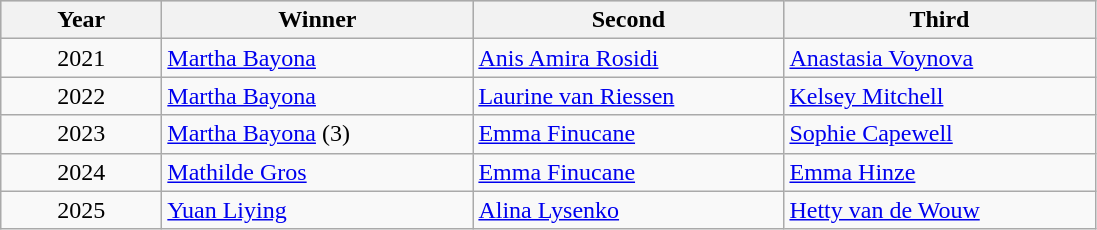<table class="wikitable alternance sortable">
<tr bgcolor="#CCCCCC">
<th width="100">Year</th>
<th width="200">Winner</th>
<th width="200">Second</th>
<th width="200">Third</th>
</tr>
<tr>
<td align="center">2021</td>
<td> <a href='#'>Martha Bayona</a></td>
<td> <a href='#'>Anis Amira Rosidi</a></td>
<td> <a href='#'>Anastasia Voynova</a></td>
</tr>
<tr>
<td align="center">2022</td>
<td> <a href='#'>Martha Bayona</a></td>
<td> <a href='#'>Laurine van Riessen</a></td>
<td> <a href='#'>Kelsey Mitchell</a></td>
</tr>
<tr>
<td align="center">2023</td>
<td> <a href='#'>Martha Bayona</a> (3)</td>
<td> <a href='#'>Emma Finucane</a></td>
<td> <a href='#'>Sophie Capewell</a></td>
</tr>
<tr>
<td align="center">2024</td>
<td> <a href='#'>Mathilde Gros</a></td>
<td> <a href='#'>Emma Finucane</a></td>
<td> <a href='#'>Emma Hinze</a></td>
</tr>
<tr>
<td align="center">2025</td>
<td> <a href='#'>Yuan Liying</a></td>
<td> <a href='#'>Alina Lysenko</a></td>
<td> <a href='#'>Hetty van de Wouw</a></td>
</tr>
</table>
